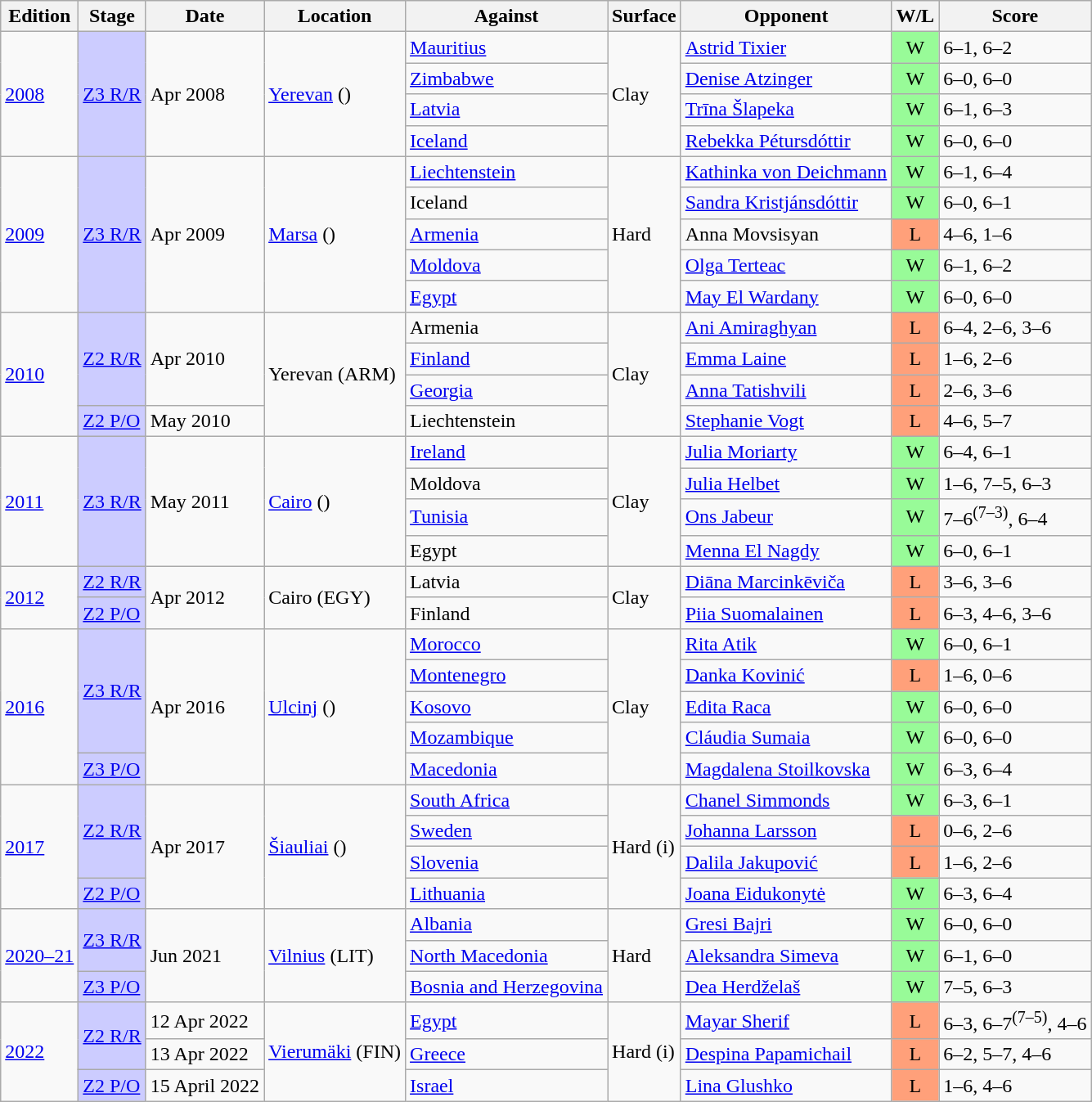<table class=wikitable>
<tr>
<th>Edition</th>
<th>Stage</th>
<th>Date</th>
<th>Location</th>
<th>Against</th>
<th>Surface</th>
<th>Opponent</th>
<th>W/L</th>
<th>Score</th>
</tr>
<tr>
<td rowspan="4"><a href='#'>2008</a></td>
<td bgcolor=#ccf rowspan="4"><a href='#'>Z3 R/R</a></td>
<td rowspan="4">Apr 2008</td>
<td rowspan="4"><a href='#'>Yerevan</a> ()</td>
<td> <a href='#'>Mauritius</a></td>
<td rowspan="4">Clay</td>
<td><a href='#'>Astrid Tixier</a></td>
<td style="text-align:center; background:#98fb98;">W</td>
<td>6–1, 6–2</td>
</tr>
<tr>
<td> <a href='#'>Zimbabwe</a></td>
<td><a href='#'>Denise Atzinger</a></td>
<td style="text-align:center; background:#98fb98;">W</td>
<td>6–0, 6–0</td>
</tr>
<tr>
<td> <a href='#'>Latvia</a></td>
<td><a href='#'>Trīna Šlapeka</a></td>
<td style="text-align:center; background:#98fb98;">W</td>
<td>6–1, 6–3</td>
</tr>
<tr>
<td> <a href='#'>Iceland</a></td>
<td><a href='#'>Rebekka Pétursdóttir</a></td>
<td style="text-align:center; background:#98fb98;">W</td>
<td>6–0, 6–0</td>
</tr>
<tr>
<td rowspan="5"><a href='#'>2009</a></td>
<td bgcolor=#ccf rowspan="5"><a href='#'>Z3 R/R</a></td>
<td rowspan="5">Apr 2009</td>
<td rowspan="5"><a href='#'>Marsa</a> ()</td>
<td> <a href='#'>Liechtenstein</a></td>
<td rowspan="5">Hard</td>
<td><a href='#'>Kathinka von Deichmann</a></td>
<td style="text-align:center; background:#98fb98;">W</td>
<td>6–1, 6–4</td>
</tr>
<tr>
<td> Iceland</td>
<td><a href='#'>Sandra Kristjánsdóttir</a></td>
<td style="text-align:center; background:#98fb98;">W</td>
<td>6–0, 6–1</td>
</tr>
<tr>
<td> <a href='#'>Armenia</a></td>
<td>Anna Movsisyan</td>
<td style="text-align:center; background:#ffa07a;">L</td>
<td>4–6, 1–6</td>
</tr>
<tr>
<td> <a href='#'>Moldova</a></td>
<td><a href='#'>Olga Terteac</a></td>
<td style="text-align:center; background:#98fb98;">W</td>
<td>6–1, 6–2</td>
</tr>
<tr>
<td> <a href='#'>Egypt</a></td>
<td><a href='#'>May El Wardany</a></td>
<td style="text-align:center; background:#98fb98;">W</td>
<td>6–0, 6–0</td>
</tr>
<tr>
<td rowspan="4"><a href='#'>2010</a></td>
<td bgcolor=#ccf rowspan="3"><a href='#'>Z2 R/R</a></td>
<td rowspan="3">Apr 2010</td>
<td rowspan="4">Yerevan (ARM)</td>
<td> Armenia</td>
<td rowspan="4">Clay</td>
<td><a href='#'>Ani Amiraghyan</a></td>
<td style="text-align:center; background:#ffa07a;">L</td>
<td>6–4, 2–6, 3–6</td>
</tr>
<tr>
<td> <a href='#'>Finland</a></td>
<td><a href='#'>Emma Laine</a></td>
<td style="text-align:center; background:#ffa07a;">L</td>
<td>1–6, 2–6</td>
</tr>
<tr>
<td> <a href='#'>Georgia</a></td>
<td><a href='#'>Anna Tatishvili</a></td>
<td style="text-align:center; background:#ffa07a;">L</td>
<td>2–6, 3–6</td>
</tr>
<tr>
<td bgcolor=#ccf><a href='#'>Z2 P/O</a></td>
<td>May 2010</td>
<td> Liechtenstein</td>
<td><a href='#'>Stephanie Vogt</a></td>
<td style="text-align:center; background:#ffa07a;">L</td>
<td>4–6, 5–7</td>
</tr>
<tr>
<td rowspan="4"><a href='#'>2011</a></td>
<td bgcolor=#ccf rowspan="4"><a href='#'>Z3 R/R</a></td>
<td rowspan="4">May 2011</td>
<td rowspan="4"><a href='#'>Cairo</a> ()</td>
<td> <a href='#'>Ireland</a></td>
<td rowspan="4">Clay</td>
<td><a href='#'>Julia Moriarty</a></td>
<td style="text-align:center; background:#98fb98;">W</td>
<td>6–4, 6–1</td>
</tr>
<tr>
<td> Moldova</td>
<td><a href='#'>Julia Helbet</a></td>
<td style="text-align:center; background:#98fb98;">W</td>
<td>1–6, 7–5, 6–3</td>
</tr>
<tr>
<td> <a href='#'>Tunisia</a></td>
<td><a href='#'>Ons Jabeur</a></td>
<td style="text-align:center; background:#98fb98;">W</td>
<td>7–6<sup>(7–3)</sup>, 6–4</td>
</tr>
<tr>
<td> Egypt</td>
<td><a href='#'>Menna El Nagdy</a></td>
<td style="text-align:center; background:#98fb98;">W</td>
<td>6–0, 6–1</td>
</tr>
<tr>
<td rowspan="2"><a href='#'>2012</a></td>
<td bgcolor=#ccf><a href='#'>Z2 R/R</a></td>
<td rowspan="2">Apr 2012</td>
<td rowspan="2">Cairo (EGY)</td>
<td> Latvia</td>
<td rowspan="2">Clay</td>
<td><a href='#'>Diāna Marcinkēviča</a></td>
<td style="text-align:center; background:#ffa07a;">L</td>
<td>3–6, 3–6</td>
</tr>
<tr>
<td bgcolor=#ccf><a href='#'>Z2 P/O</a></td>
<td> Finland</td>
<td><a href='#'>Piia Suomalainen</a></td>
<td style="text-align:center; background:#ffa07a;">L</td>
<td>6–3, 4–6, 3–6</td>
</tr>
<tr>
<td rowspan="5"><a href='#'>2016</a></td>
<td bgcolor=#ccf rowspan="4"><a href='#'>Z3 R/R</a></td>
<td rowspan="5">Apr 2016</td>
<td rowspan="5"><a href='#'>Ulcinj</a> ()</td>
<td> <a href='#'>Morocco</a></td>
<td rowspan="5">Clay</td>
<td><a href='#'>Rita Atik</a></td>
<td style="text-align:center; background:#98fb98;">W</td>
<td>6–0, 6–1</td>
</tr>
<tr>
<td> <a href='#'>Montenegro</a></td>
<td><a href='#'>Danka Kovinić</a></td>
<td style="text-align:center; background:#ffa07a;">L</td>
<td>1–6, 0–6</td>
</tr>
<tr>
<td> <a href='#'>Kosovo</a></td>
<td><a href='#'>Edita Raca</a></td>
<td style="text-align:center; background:#98fb98;">W</td>
<td>6–0, 6–0</td>
</tr>
<tr>
<td> <a href='#'>Mozambique</a></td>
<td><a href='#'>Cláudia Sumaia</a></td>
<td style="text-align:center; background:#98fb98;">W</td>
<td>6–0, 6–0</td>
</tr>
<tr>
<td bgcolor=#ccf><a href='#'>Z3 P/O</a></td>
<td> <a href='#'>Macedonia</a></td>
<td><a href='#'>Magdalena Stoilkovska</a></td>
<td style="text-align:center; background:#98fb98;">W</td>
<td>6–3, 6–4</td>
</tr>
<tr>
<td rowspan="4"><a href='#'>2017</a></td>
<td bgcolor=#ccf rowspan="3"><a href='#'>Z2 R/R</a></td>
<td rowspan="4">Apr 2017</td>
<td rowspan="4"><a href='#'>Šiauliai</a> ()</td>
<td> <a href='#'>South Africa</a></td>
<td rowspan="4">Hard (i)</td>
<td><a href='#'>Chanel Simmonds</a></td>
<td style="text-align:center; background:#98fb98;">W</td>
<td>6–3, 6–1</td>
</tr>
<tr>
<td> <a href='#'>Sweden</a></td>
<td><a href='#'>Johanna Larsson</a></td>
<td style="text-align:center; background:#ffa07a;">L</td>
<td>0–6, 2–6</td>
</tr>
<tr>
<td> <a href='#'>Slovenia</a></td>
<td><a href='#'>Dalila Jakupović</a></td>
<td style="text-align:center; background:#ffa07a;">L</td>
<td>1–6, 2–6</td>
</tr>
<tr>
<td bgcolor=#ccf><a href='#'>Z2 P/O</a></td>
<td> <a href='#'>Lithuania</a></td>
<td><a href='#'>Joana Eidukonytė</a></td>
<td style="text-align:center; background:#98fb98;">W</td>
<td>6–3, 6–4</td>
</tr>
<tr>
<td rowspan="3"><a href='#'>2020–21</a></td>
<td bgcolor=#ccf rowspan="2"><a href='#'>Z3 R/R</a></td>
<td rowspan="3">Jun 2021</td>
<td rowspan="3"><a href='#'>Vilnius</a> (LIT)</td>
<td> <a href='#'>Albania</a></td>
<td rowspan="3">Hard</td>
<td><a href='#'>Gresi Bajri</a></td>
<td style="text-align:center; background:#98fb98;">W</td>
<td>6–0, 6–0</td>
</tr>
<tr>
<td> <a href='#'>North Macedonia</a></td>
<td><a href='#'>Aleksandra Simeva</a></td>
<td style="text-align:center; background:#98fb98;">W</td>
<td>6–1, 6–0</td>
</tr>
<tr>
<td bgcolor=#ccf><a href='#'>Z3 P/O</a></td>
<td> <a href='#'>Bosnia and Herzegovina</a></td>
<td><a href='#'>Dea Herdželaš</a></td>
<td style="text-align:center; background:#98fb98;">W</td>
<td>7–5, 6–3</td>
</tr>
<tr>
<td rowspan="3"><a href='#'>2022</a></td>
<td bgcolor=#ccf rowspan="2"><a href='#'>Z2 R/R</a></td>
<td>12 Apr 2022</td>
<td rowspan="3"><a href='#'>Vierumäki</a> (FIN)</td>
<td> <a href='#'>Egypt</a></td>
<td rowspan="3">Hard (i)</td>
<td><a href='#'>Mayar Sherif</a></td>
<td style="text-align:center; background:#ffa07a;">L</td>
<td>6–3, 6–7<sup>(7–5)</sup>, 4–6</td>
</tr>
<tr>
<td>13 Apr 2022</td>
<td> <a href='#'>Greece</a></td>
<td><a href='#'>Despina Papamichail</a></td>
<td style="text-align:center; background:#ffa07a;">L</td>
<td>6–2, 5–7, 4–6</td>
</tr>
<tr>
<td bgcolor=#ccf><a href='#'>Z2 P/O</a></td>
<td>15 April 2022</td>
<td> <a href='#'>Israel</a></td>
<td><a href='#'>Lina Glushko</a></td>
<td style="text-align:center; background:#ffa07a;">L</td>
<td>1–6, 4–6</td>
</tr>
</table>
